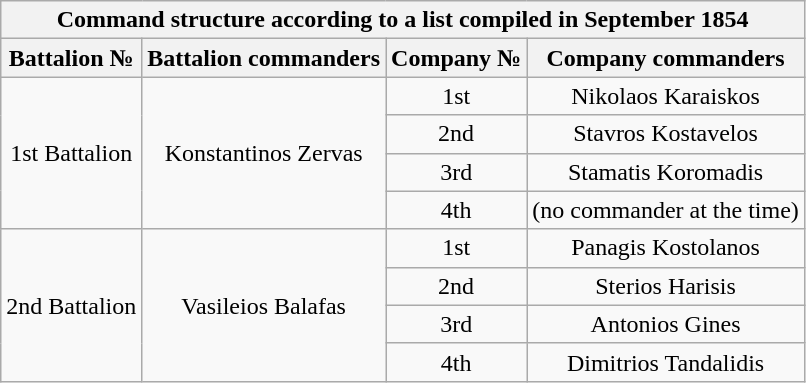<table class="wikitable" style="text-align:center">
<tr>
<th colspan="4">Command structure according to a list compiled in September 1854</th>
</tr>
<tr>
<th width="">Battalion №</th>
<th>Battalion commanders</th>
<th>Company №</th>
<th>Company commanders</th>
</tr>
<tr>
<td rowspan="4">1st Battalion</td>
<td rowspan="4">Konstantinos Zervas</td>
<td>1st</td>
<td>Nikolaos Karaiskos</td>
</tr>
<tr>
<td>2nd</td>
<td>Stavros Kostavelos</td>
</tr>
<tr>
<td>3rd</td>
<td>Stamatis Koromadis</td>
</tr>
<tr>
<td>4th</td>
<td>(no commander at the time)</td>
</tr>
<tr>
<td rowspan="4">2nd Battalion</td>
<td rowspan="4">Vasileios Balafas</td>
<td>1st</td>
<td>Panagis Kostolanos</td>
</tr>
<tr>
<td>2nd</td>
<td>Sterios Harisis</td>
</tr>
<tr>
<td>3rd</td>
<td>Antonios Gines</td>
</tr>
<tr>
<td>4th</td>
<td>Dimitrios Tandalidis</td>
</tr>
</table>
